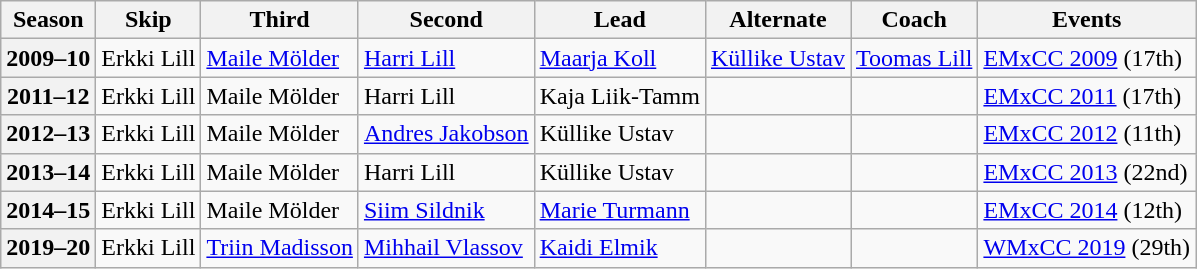<table class="wikitable">
<tr>
<th scope="col">Season</th>
<th scope="col">Skip</th>
<th scope="col">Third</th>
<th scope="col">Second</th>
<th scope="col">Lead</th>
<th scope="col">Alternate</th>
<th scope="col">Coach</th>
<th scope="col">Events</th>
</tr>
<tr>
<th scope="row">2009–10</th>
<td>Erkki Lill</td>
<td><a href='#'>Maile Mölder</a></td>
<td><a href='#'>Harri Lill</a></td>
<td><a href='#'>Maarja Koll</a></td>
<td><a href='#'>Küllike Ustav</a></td>
<td><a href='#'>Toomas Lill</a></td>
<td><a href='#'>EMxCC 2009</a> (17th)</td>
</tr>
<tr>
<th scope="row">2011–12</th>
<td>Erkki Lill</td>
<td>Maile Mölder</td>
<td>Harri Lill</td>
<td>Kaja Liik-Tamm</td>
<td></td>
<td></td>
<td><a href='#'>EMxCC 2011</a> (17th)</td>
</tr>
<tr>
<th scope="row">2012–13</th>
<td>Erkki Lill</td>
<td>Maile Mölder</td>
<td><a href='#'>Andres Jakobson</a></td>
<td>Küllike Ustav</td>
<td></td>
<td></td>
<td><a href='#'>EMxCC 2012</a> (11th)</td>
</tr>
<tr>
<th scope="row">2013–14</th>
<td>Erkki Lill</td>
<td>Maile Mölder</td>
<td>Harri Lill</td>
<td>Küllike Ustav</td>
<td></td>
<td></td>
<td><a href='#'>EMxCC 2013</a> (22nd)</td>
</tr>
<tr>
<th scope="row">2014–15</th>
<td>Erkki Lill</td>
<td>Maile Mölder</td>
<td><a href='#'>Siim Sildnik</a></td>
<td><a href='#'>Marie Turmann</a></td>
<td></td>
<td></td>
<td><a href='#'>EMxCC 2014</a> (12th)</td>
</tr>
<tr>
<th scope="row">2019–20</th>
<td>Erkki Lill</td>
<td><a href='#'>Triin Madisson</a></td>
<td><a href='#'>Mihhail Vlassov</a></td>
<td><a href='#'>Kaidi Elmik</a></td>
<td></td>
<td></td>
<td><a href='#'>WMxCC 2019</a> (29th)</td>
</tr>
</table>
